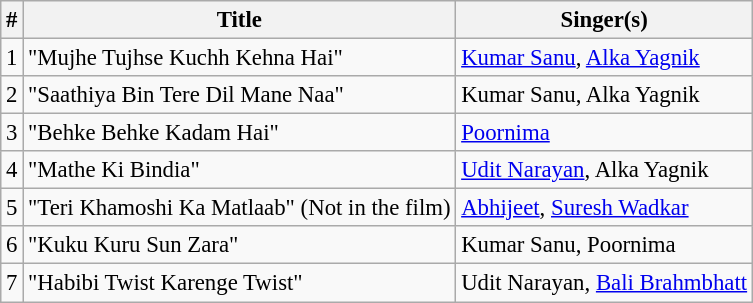<table class="wikitable" style="font-size:95%;">
<tr>
<th>#</th>
<th>Title</th>
<th>Singer(s)</th>
</tr>
<tr>
<td>1</td>
<td>"Mujhe Tujhse Kuchh Kehna Hai"</td>
<td><a href='#'>Kumar Sanu</a>, <a href='#'>Alka Yagnik</a></td>
</tr>
<tr>
<td>2</td>
<td>"Saathiya Bin Tere Dil Mane Naa"</td>
<td>Kumar Sanu, Alka Yagnik</td>
</tr>
<tr>
<td>3</td>
<td>"Behke Behke Kadam Hai"</td>
<td><a href='#'>Poornima</a></td>
</tr>
<tr>
<td>4</td>
<td>"Mathe Ki Bindia"</td>
<td><a href='#'>Udit Narayan</a>, Alka Yagnik</td>
</tr>
<tr>
<td>5</td>
<td>"Teri Khamoshi Ka Matlaab" (Not  in the film)</td>
<td><a href='#'>Abhijeet</a>, <a href='#'>Suresh Wadkar</a></td>
</tr>
<tr>
<td>6</td>
<td>"Kuku Kuru Sun Zara"</td>
<td>Kumar Sanu, Poornima</td>
</tr>
<tr>
<td>7</td>
<td>"Habibi Twist Karenge Twist"</td>
<td>Udit Narayan, <a href='#'>Bali Brahmbhatt</a></td>
</tr>
</table>
